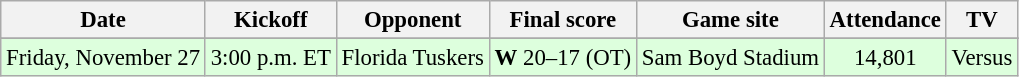<table class="wikitable" align="center" style="font-size: 95%;">
<tr>
<th>Date</th>
<th>Kickoff</th>
<th>Opponent</th>
<th>Final score</th>
<th>Game site</th>
<th>Attendance</th>
<th>TV</th>
</tr>
<tr>
</tr>
<tr bgcolor="#ddffdd" align="center">
<td>Friday, November 27</td>
<td>3:00 p.m. ET</td>
<td>Florida Tuskers</td>
<td><strong>W</strong> 20–17 (OT)</td>
<td>Sam Boyd Stadium</td>
<td>14,801</td>
<td>Versus</td>
</tr>
</table>
